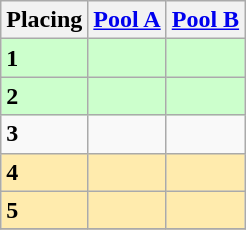<table class=wikitable style="border:1px solid #AAAAAA;">
<tr>
<th>Placing</th>
<th><a href='#'>Pool A</a></th>
<th><a href='#'>Pool B</a></th>
</tr>
<tr style="background: #ccffcc;">
<td><strong>1</strong></td>
<td></td>
<td></td>
</tr>
<tr style="background: #ccffcc;">
<td><strong>2</strong></td>
<td></td>
<td></td>
</tr>
<tr>
<td><strong>3</strong></td>
<td> </td>
<td></td>
</tr>
<tr style="background: #ffebad;">
<td><strong>4</strong></td>
<td></td>
<td></td>
</tr>
<tr style="background: #ffebad;">
<td><strong>5</strong></td>
<td></td>
<td></td>
</tr>
<tr>
</tr>
</table>
